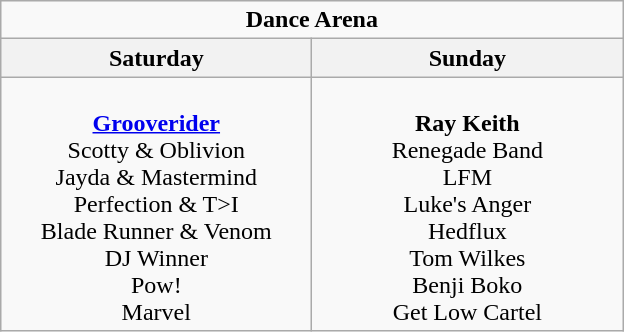<table class="wikitable">
<tr>
<td colspan="2" align="center"><strong>Dance Arena</strong></td>
</tr>
<tr>
<th>Saturday</th>
<th>Sunday</th>
</tr>
<tr>
<td valign="top" align="center" width=200><br><strong><a href='#'>Grooverider</a></strong>
<br> Scotty & Oblivion
<br> Jayda & Mastermind
<br> Perfection & T>I
<br> Blade Runner & Venom
<br> DJ Winner
<br> Pow!
<br> Marvel</td>
<td valign="top" align="center" width=200><br><strong>Ray Keith</strong>
<br> Renegade Band
<br> LFM
<br> Luke's Anger
<br> Hedflux
<br> Tom Wilkes
<br> Benji Boko
<br> Get Low Cartel</td>
</tr>
</table>
